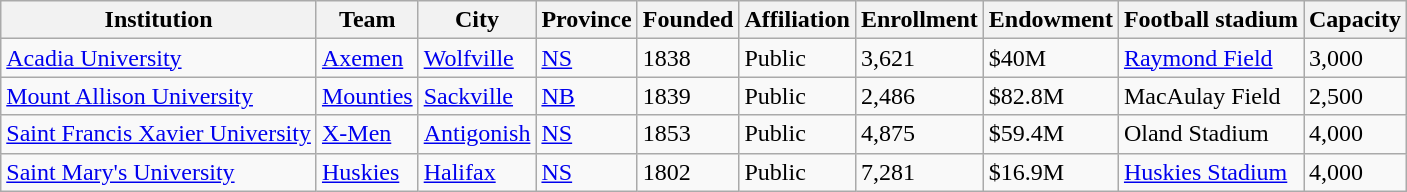<table class="wikitable">
<tr>
<th>Institution</th>
<th>Team</th>
<th>City</th>
<th>Province</th>
<th>Founded</th>
<th>Affiliation</th>
<th>Enrollment</th>
<th>Endowment</th>
<th>Football stadium</th>
<th>Capacity</th>
</tr>
<tr>
<td><a href='#'>Acadia University</a></td>
<td><a href='#'>Axemen</a></td>
<td><a href='#'>Wolfville</a></td>
<td><a href='#'>NS</a></td>
<td>1838</td>
<td>Public</td>
<td>3,621</td>
<td>$40M</td>
<td><a href='#'>Raymond Field</a></td>
<td>3,000</td>
</tr>
<tr>
<td><a href='#'>Mount Allison University</a></td>
<td><a href='#'>Mounties</a></td>
<td><a href='#'>Sackville</a></td>
<td><a href='#'>NB</a></td>
<td>1839</td>
<td>Public</td>
<td>2,486</td>
<td>$82.8M</td>
<td>MacAulay Field</td>
<td>2,500</td>
</tr>
<tr>
<td><a href='#'>Saint Francis Xavier University</a></td>
<td><a href='#'>X-Men</a></td>
<td><a href='#'>Antigonish</a></td>
<td><a href='#'>NS</a></td>
<td>1853</td>
<td>Public</td>
<td>4,875</td>
<td>$59.4M</td>
<td>Oland Stadium</td>
<td>4,000</td>
</tr>
<tr>
<td><a href='#'>Saint Mary's University</a></td>
<td><a href='#'>Huskies</a></td>
<td><a href='#'>Halifax</a></td>
<td><a href='#'>NS</a></td>
<td>1802</td>
<td>Public</td>
<td>7,281</td>
<td>$16.9M</td>
<td><a href='#'>Huskies Stadium</a></td>
<td>4,000</td>
</tr>
</table>
